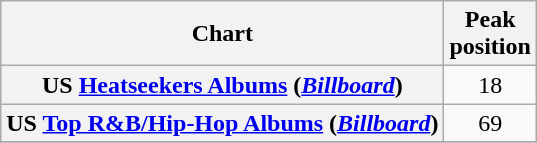<table class="wikitable plainrowheaders sortable" style="text-align:center;" border="1">
<tr>
<th scope="col">Chart</th>
<th scope="col">Peak<br>position</th>
</tr>
<tr>
<th scope="row">US <a href='#'>Heatseekers Albums</a> (<em><a href='#'>Billboard</a></em>)</th>
<td>18</td>
</tr>
<tr>
<th scope="row">US <a href='#'>Top R&B/Hip-Hop Albums</a> (<em><a href='#'>Billboard</a></em>)</th>
<td>69</td>
</tr>
<tr>
</tr>
</table>
